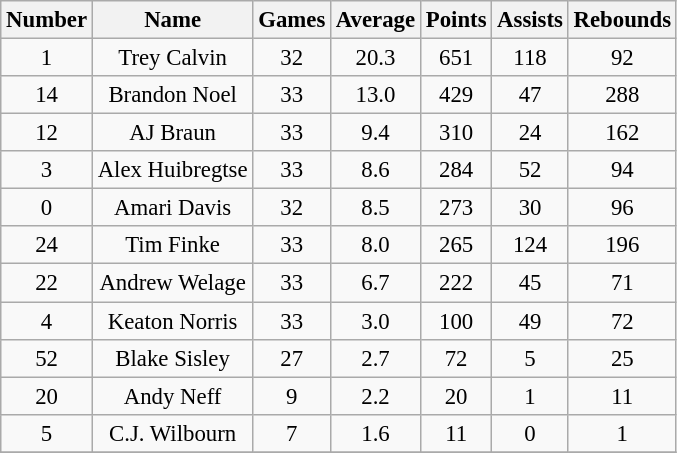<table class="wikitable" style="font-size: 95%;text-align: center;">
<tr>
<th>Number</th>
<th>Name</th>
<th>Games</th>
<th>Average</th>
<th>Points</th>
<th>Assists</th>
<th>Rebounds</th>
</tr>
<tr>
<td>1</td>
<td>Trey Calvin</td>
<td>32</td>
<td>20.3</td>
<td>651</td>
<td>118</td>
<td>92</td>
</tr>
<tr>
<td>14</td>
<td>Brandon Noel</td>
<td>33</td>
<td>13.0</td>
<td>429</td>
<td>47</td>
<td>288</td>
</tr>
<tr>
<td>12</td>
<td>AJ Braun</td>
<td>33</td>
<td>9.4</td>
<td>310</td>
<td>24</td>
<td>162</td>
</tr>
<tr>
<td>3</td>
<td>Alex Huibregtse</td>
<td>33</td>
<td>8.6</td>
<td>284</td>
<td>52</td>
<td>94</td>
</tr>
<tr>
<td>0</td>
<td>Amari Davis</td>
<td>32</td>
<td>8.5</td>
<td>273</td>
<td>30</td>
<td>96</td>
</tr>
<tr>
<td>24</td>
<td>Tim Finke</td>
<td>33</td>
<td>8.0</td>
<td>265</td>
<td>124</td>
<td>196</td>
</tr>
<tr>
<td>22</td>
<td>Andrew Welage</td>
<td>33</td>
<td>6.7</td>
<td>222</td>
<td>45</td>
<td>71</td>
</tr>
<tr>
<td>4</td>
<td>Keaton Norris</td>
<td>33</td>
<td>3.0</td>
<td>100</td>
<td>49</td>
<td>72</td>
</tr>
<tr>
<td>52</td>
<td>Blake Sisley</td>
<td>27</td>
<td>2.7</td>
<td>72</td>
<td>5</td>
<td>25</td>
</tr>
<tr>
<td>20</td>
<td>Andy Neff</td>
<td>9</td>
<td>2.2</td>
<td>20</td>
<td>1</td>
<td>11</td>
</tr>
<tr>
<td>5</td>
<td>C.J. Wilbourn</td>
<td>7</td>
<td>1.6</td>
<td>11</td>
<td>0</td>
<td>1</td>
</tr>
<tr>
</tr>
</table>
